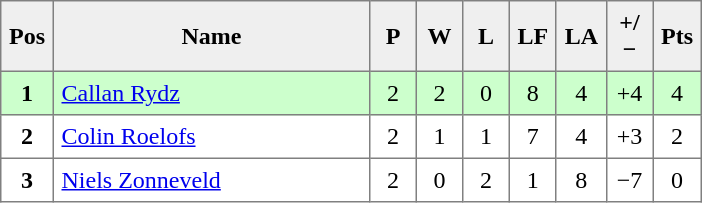<table style=border-collapse:collapse border=1 cellspacing=0 cellpadding=5>
<tr align=center bgcolor=#efefef>
<th width=20>Pos</th>
<th width=200>Name</th>
<th width=20>P</th>
<th width=20>W</th>
<th width=20>L</th>
<th width=20>LF</th>
<th width=20>LA</th>
<th width=20>+/−</th>
<th width=20>Pts</th>
</tr>
<tr align=center style="background: #ccffcc;">
<td><strong>1</strong></td>
<td align="left"> <a href='#'>Callan Rydz</a></td>
<td>2</td>
<td>2</td>
<td>0</td>
<td>8</td>
<td>4</td>
<td>+4</td>
<td>4</td>
</tr>
<tr align=center>
<td><strong>2</strong></td>
<td align="left"> <a href='#'>Colin Roelofs</a></td>
<td>2</td>
<td>1</td>
<td>1</td>
<td>7</td>
<td>4</td>
<td>+3</td>
<td>2</td>
</tr>
<tr align=center>
<td><strong>3</strong></td>
<td align="left"> <a href='#'>Niels Zonneveld</a></td>
<td>2</td>
<td>0</td>
<td>2</td>
<td>1</td>
<td>8</td>
<td>−7</td>
<td>0</td>
</tr>
</table>
